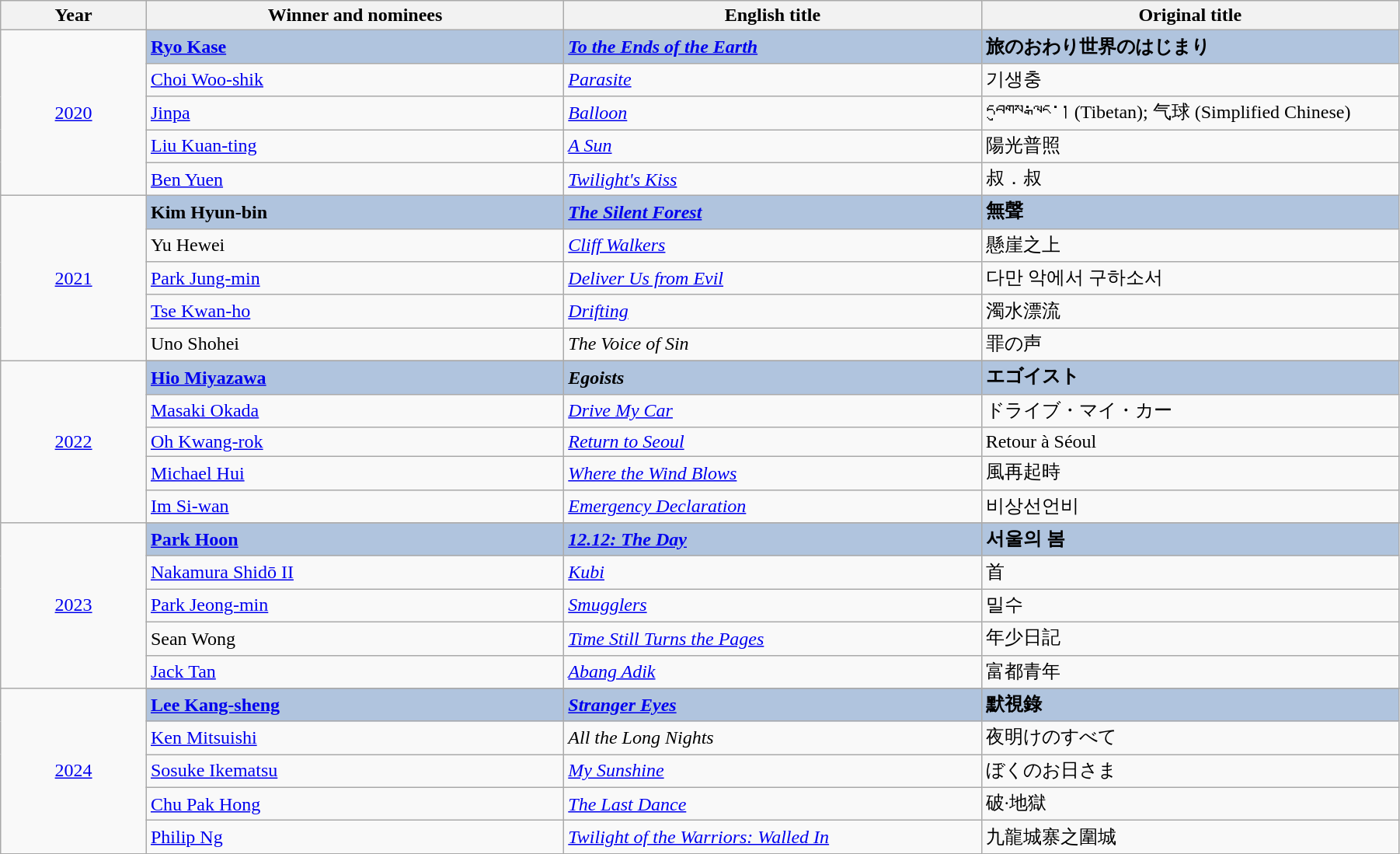<table class="wikitable" width="95%" cellpadding="5">
<tr>
<th width="100"><strong>Year</strong></th>
<th width="300"><strong>Winner and nominees</strong></th>
<th width="300"><strong>English title</strong></th>
<th width="300"><strong>Original title</strong></th>
</tr>
<tr>
<td rowspan="5" style="text-align:center;"><a href='#'>2020</a></td>
<td style="background:#B0C4DE;"> <strong><a href='#'>Ryo Kase</a></strong></td>
<td style="background:#B0C4DE;"><strong><em><a href='#'>To the Ends of the Earth</a></em></strong></td>
<td style="background:#B0C4DE;"><strong>旅のおわり世界のはじまり</strong></td>
</tr>
<tr>
<td> <a href='#'>Choi Woo-shik</a></td>
<td><em><a href='#'>Parasite</a></em></td>
<td>기생충</td>
</tr>
<tr>
<td> <a href='#'>Jinpa</a></td>
<td><em><a href='#'>Balloon</a></em></td>
<td>དབུགས་ལྒང་། (Tibetan); 气球 (Simplified Chinese)</td>
</tr>
<tr>
<td> <a href='#'>Liu Kuan-ting</a></td>
<td><em><a href='#'>A Sun</a></em></td>
<td>陽光普照</td>
</tr>
<tr>
<td> <a href='#'>Ben Yuen</a></td>
<td><em><a href='#'>Twilight's Kiss</a></em></td>
<td>叔．叔</td>
</tr>
<tr>
<td rowspan="5" style="text-align:center;"><a href='#'>2021</a></td>
<td style="background:#B0C4DE;"> <strong>Kim Hyun-bin</strong></td>
<td style="background:#B0C4DE;"><strong><em><a href='#'>The Silent Forest</a></em></strong></td>
<td style="background:#B0C4DE;"><strong>無聲</strong></td>
</tr>
<tr>
<td> Yu Hewei</td>
<td><em><a href='#'>Cliff Walkers</a></em></td>
<td>懸崖之上</td>
</tr>
<tr>
<td> <a href='#'>Park Jung-min</a></td>
<td><em><a href='#'>Deliver Us from Evil</a></em></td>
<td>다만 악에서 구하소서</td>
</tr>
<tr>
<td> <a href='#'>Tse Kwan-ho</a></td>
<td><em><a href='#'>Drifting</a></em></td>
<td>濁水漂流</td>
</tr>
<tr>
<td> Uno Shohei</td>
<td><em>The Voice of Sin</em></td>
<td>罪の声</td>
</tr>
<tr>
<td rowspan="6" style="text-align:center;"><a href='#'>2022</a></td>
</tr>
<tr style="background:#B0C4DE;">
<td> <strong><a href='#'>Hio Miyazawa</a></strong></td>
<td><strong><em>Egoists</em></strong></td>
<td><strong>エゴイスト</strong></td>
</tr>
<tr>
<td> <a href='#'>Masaki Okada</a></td>
<td><em><a href='#'>Drive My Car</a></em></td>
<td>ドライブ・マイ・カー</td>
</tr>
<tr>
<td> <a href='#'>Oh Kwang-rok</a></td>
<td><em><a href='#'>Return to Seoul</a></em></td>
<td>Retour à Séoul</td>
</tr>
<tr>
<td> <a href='#'>Michael Hui</a></td>
<td><em><a href='#'>Where the Wind Blows</a></em></td>
<td>風再起時</td>
</tr>
<tr>
<td> <a href='#'>Im Si-wan</a></td>
<td><em><a href='#'>Emergency Declaration</a></em></td>
<td>비상선언비</td>
</tr>
<tr>
<td rowspan="6" style="text-align:center;"><a href='#'>2023</a></td>
</tr>
<tr style="background:#B0C4DE;">
<td> <strong><a href='#'>Park Hoon</a></strong></td>
<td><strong><em><a href='#'>12.12: The Day</a></em></strong></td>
<td><strong>서울의 봄</strong></td>
</tr>
<tr>
<td> <a href='#'>Nakamura Shidō II</a></td>
<td><em><a href='#'>Kubi</a></em></td>
<td>首</td>
</tr>
<tr>
<td> <a href='#'>Park Jeong-min</a></td>
<td><em><a href='#'>Smugglers</a></em></td>
<td>밀수</td>
</tr>
<tr>
<td> Sean Wong</td>
<td><em><a href='#'>Time Still Turns the Pages</a></em></td>
<td>年少日記</td>
</tr>
<tr>
<td> <a href='#'>Jack Tan</a></td>
<td><em><a href='#'>Abang Adik</a></em></td>
<td>富都青年</td>
</tr>
<tr>
<td rowspan="6" style="text-align:center;"><a href='#'>2024</a></td>
</tr>
<tr style="background:#B0C4DE;">
<td> <strong><a href='#'>Lee Kang-sheng</a></strong></td>
<td><strong><em><a href='#'>Stranger Eyes</a></em></strong></td>
<td><strong>默視錄</strong></td>
</tr>
<tr>
<td> <a href='#'>Ken Mitsuishi</a></td>
<td><em>All the Long Nights</em></td>
<td>夜明けのすべて</td>
</tr>
<tr>
<td> <a href='#'>Sosuke Ikematsu</a></td>
<td><em><a href='#'>My Sunshine</a></em></td>
<td>ぼくのお日さま</td>
</tr>
<tr>
<td> <a href='#'>Chu Pak Hong</a></td>
<td><em><a href='#'>The Last Dance</a></em></td>
<td>破·地獄</td>
</tr>
<tr>
<td> <a href='#'>Philip Ng</a></td>
<td><em><a href='#'>Twilight of the Warriors: Walled In</a></em></td>
<td>九龍城寨之圍城</td>
</tr>
</table>
